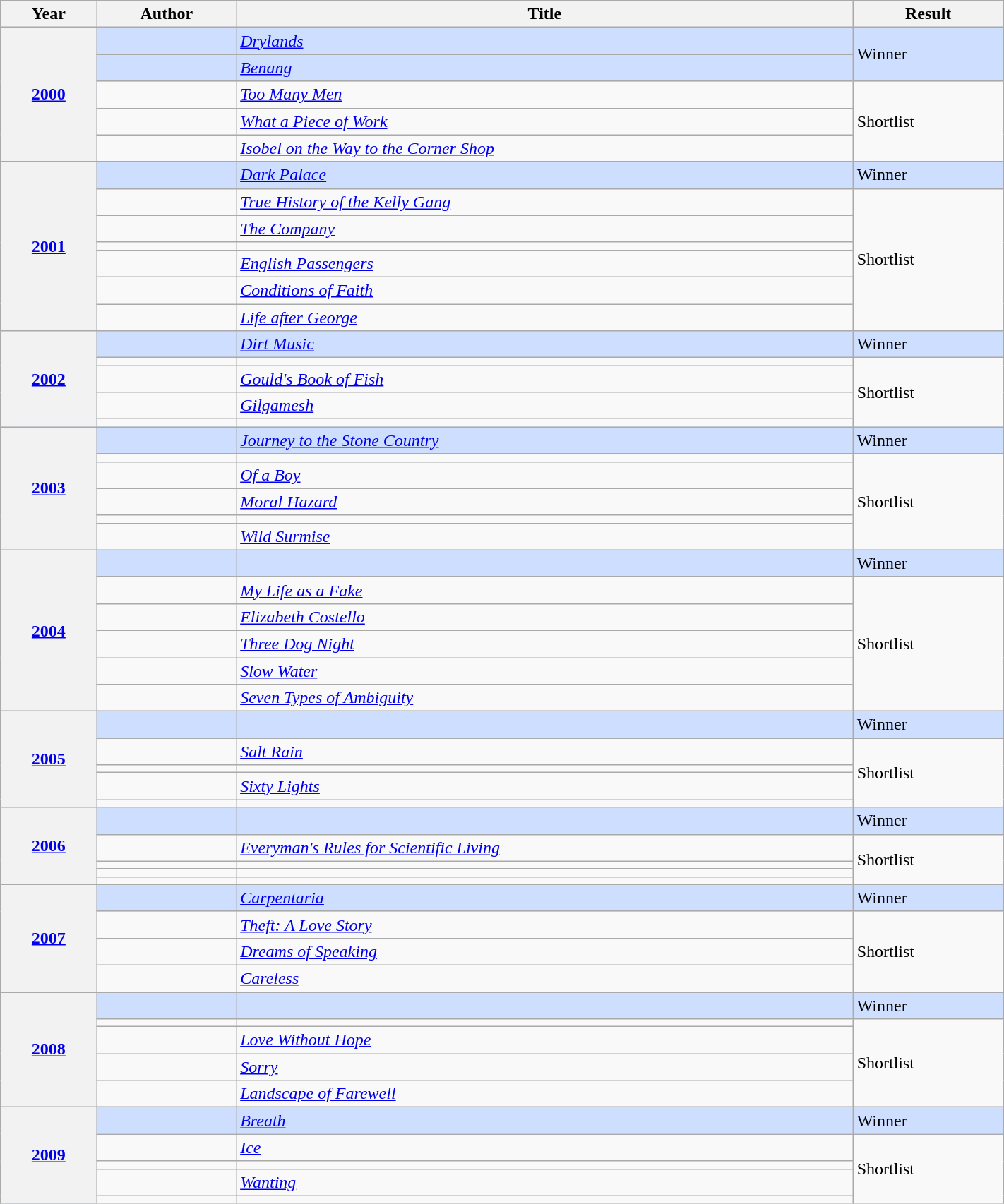<table class="wikitable sortable mw-collapsible" width="75%">
<tr>
<th>Year</th>
<th>Author</th>
<th>Title</th>
<th>Result</th>
</tr>
<tr style=background:#cddeff>
<th rowspan="5"><a href='#'>2000</a></th>
<td></td>
<td><em><a href='#'>Drylands</a></em></td>
<td rowspan="2">Winner</td>
</tr>
<tr style=background:#cddeff>
<td></td>
<td><em><a href='#'>Benang</a></em></td>
</tr>
<tr>
<td></td>
<td><em><a href='#'>Too Many Men</a></em></td>
<td rowspan="3">Shortlist</td>
</tr>
<tr>
<td></td>
<td><em><a href='#'>What a Piece of Work</a></em></td>
</tr>
<tr>
<td></td>
<td><em><a href='#'>Isobel on the Way to the Corner Shop</a></em></td>
</tr>
<tr style="background:#cddeff">
<th rowspan="7"><a href='#'>2001</a></th>
<td></td>
<td><em><a href='#'>Dark Palace</a></em></td>
<td>Winner</td>
</tr>
<tr>
<td></td>
<td><em><a href='#'>True History of the Kelly Gang</a></em></td>
<td rowspan="6">Shortlist</td>
</tr>
<tr>
<td></td>
<td><em><a href='#'>The Company</a></em></td>
</tr>
<tr>
<td></td>
<td><em></em></td>
</tr>
<tr>
<td></td>
<td><em><a href='#'>English Passengers</a></em></td>
</tr>
<tr>
<td></td>
<td><em><a href='#'>Conditions of Faith</a></em></td>
</tr>
<tr>
<td></td>
<td><em><a href='#'>Life after George</a></em></td>
</tr>
<tr style=background:#cddeff>
<th rowspan="5"><a href='#'>2002</a></th>
<td></td>
<td><em><a href='#'>Dirt Music</a></em></td>
<td>Winner</td>
</tr>
<tr>
<td></td>
<td><em></em></td>
<td rowspan="4">Shortlist</td>
</tr>
<tr>
<td></td>
<td><em><a href='#'>Gould's Book of Fish</a></em></td>
</tr>
<tr>
<td></td>
<td><em><a href='#'>Gilgamesh</a></em></td>
</tr>
<tr>
<td></td>
<td><em></em></td>
</tr>
<tr style=background:#cddeff>
<th rowspan="6"><a href='#'>2003</a></th>
<td></td>
<td><em><a href='#'>Journey to the Stone Country</a></em></td>
<td>Winner</td>
</tr>
<tr>
<td></td>
<td><em></em></td>
<td rowspan="5">Shortlist</td>
</tr>
<tr>
<td></td>
<td><em><a href='#'>Of a Boy</a></em></td>
</tr>
<tr>
<td></td>
<td><em><a href='#'>Moral Hazard</a></em></td>
</tr>
<tr>
<td></td>
<td><em></em></td>
</tr>
<tr>
<td></td>
<td><em><a href='#'>Wild Surmise</a></em></td>
</tr>
<tr style=background:#cddeff>
<th rowspan="6"><a href='#'>2004</a></th>
<td></td>
<td><em></em></td>
<td>Winner</td>
</tr>
<tr>
<td></td>
<td><em><a href='#'>My Life as a Fake</a></em></td>
<td rowspan="5">Shortlist</td>
</tr>
<tr>
<td></td>
<td><em><a href='#'>Elizabeth Costello</a></em></td>
</tr>
<tr>
<td></td>
<td><em><a href='#'>Three Dog Night</a></em></td>
</tr>
<tr>
<td></td>
<td><em><a href='#'>Slow Water</a></em></td>
</tr>
<tr>
<td></td>
<td><em><a href='#'>Seven Types of Ambiguity</a></em></td>
</tr>
<tr style="background:#cddeff">
<th rowspan="5"><a href='#'>2005</a></th>
<td></td>
<td><em></em></td>
<td>Winner</td>
</tr>
<tr>
<td></td>
<td><em><a href='#'>Salt Rain</a></em></td>
<td rowspan="4">Shortlist</td>
</tr>
<tr>
<td></td>
<td><em></em></td>
</tr>
<tr>
<td></td>
<td><em><a href='#'>Sixty Lights</a></em></td>
</tr>
<tr>
<td></td>
<td><em></em></td>
</tr>
<tr style="background:#cddeff">
<th rowspan="5"><a href='#'>2006</a></th>
<td></td>
<td><em></em></td>
<td>Winner</td>
</tr>
<tr>
<td></td>
<td><em><a href='#'>Everyman's Rules for Scientific Living</a></em></td>
<td rowspan="4">Shortlist</td>
</tr>
<tr>
<td></td>
<td><em></em></td>
</tr>
<tr>
<td></td>
<td><em></em></td>
</tr>
<tr>
<td></td>
<td><em></em></td>
</tr>
<tr style="background:#cddeff">
<th rowspan="4"><a href='#'>2007</a></th>
<td></td>
<td><em><a href='#'>Carpentaria</a></em></td>
<td>Winner</td>
</tr>
<tr>
<td></td>
<td><em><a href='#'>Theft: A Love Story</a></em></td>
<td rowspan="3">Shortlist</td>
</tr>
<tr>
<td></td>
<td><em><a href='#'>Dreams of Speaking</a></em></td>
</tr>
<tr>
<td></td>
<td><em><a href='#'>Careless</a></em></td>
</tr>
<tr style="background:#cddeff">
<th rowspan="5"><a href='#'>2008</a></th>
<td></td>
<td><em></em></td>
<td>Winner</td>
</tr>
<tr>
<td></td>
<td><em></em></td>
<td rowspan="4">Shortlist</td>
</tr>
<tr>
<td></td>
<td><em><a href='#'>Love Without Hope</a></em></td>
</tr>
<tr>
<td></td>
<td><em><a href='#'>Sorry</a></em></td>
</tr>
<tr>
<td></td>
<td><em><a href='#'>Landscape of Farewell</a></em></td>
</tr>
<tr style="background:#cddeff">
<th rowspan="5"><a href='#'>2009</a></th>
<td></td>
<td><em><a href='#'>Breath</a></em></td>
<td>Winner</td>
</tr>
<tr>
<td></td>
<td><em><a href='#'>Ice</a></em></td>
<td rowspan="4">Shortlist</td>
</tr>
<tr>
<td></td>
<td><em></em></td>
</tr>
<tr>
<td></td>
<td><em><a href='#'>Wanting</a></em></td>
</tr>
<tr>
<td></td>
<td><em></em></td>
</tr>
</table>
